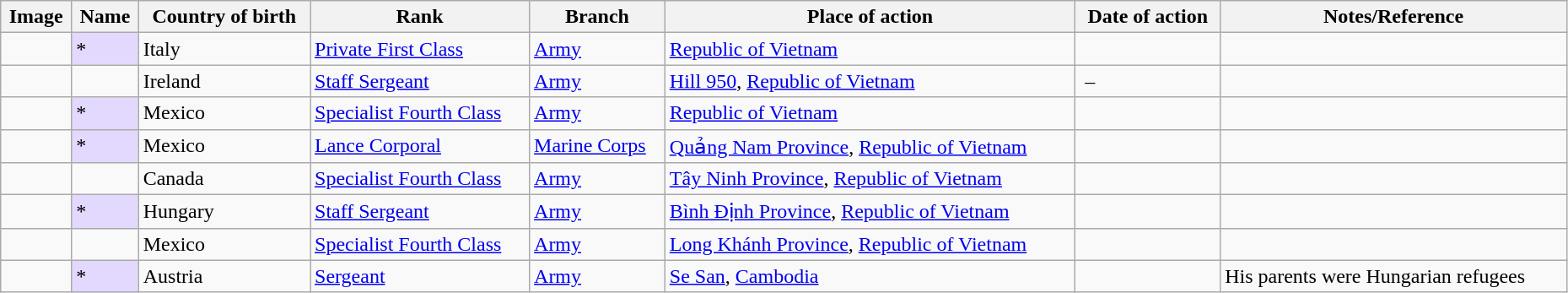<table class="wikitable sortable" style="width:98%;">
<tr>
<th class="unsortable">Image</th>
<th>Name</th>
<th>Country of birth</th>
<th>Rank</th>
<th>Branch</th>
<th>Place of action</th>
<th>Date of action</th>
<th class="unsortable">Notes/Reference</th>
</tr>
<tr>
<td></td>
<td style="background:#e3d9ff;">*</td>
<td>Italy</td>
<td><a href='#'>Private First Class</a></td>
<td><a href='#'>Army</a></td>
<td><a href='#'>Republic of Vietnam</a></td>
<td></td>
<td></td>
</tr>
<tr>
<td></td>
<td></td>
<td>Ireland</td>
<td><a href='#'>Staff Sergeant</a></td>
<td><a href='#'>Army</a></td>
<td><a href='#'>Hill 950</a>, <a href='#'>Republic of Vietnam</a></td>
<td> – </td>
<td></td>
</tr>
<tr>
<td></td>
<td style="background:#e3d9ff;">*</td>
<td>Mexico</td>
<td><a href='#'>Specialist Fourth Class</a></td>
<td><a href='#'>Army</a></td>
<td><a href='#'>Republic of Vietnam</a></td>
<td></td>
<td></td>
</tr>
<tr>
<td></td>
<td style="background:#e3d9ff;">*</td>
<td>Mexico</td>
<td><a href='#'>Lance Corporal</a></td>
<td><a href='#'>Marine Corps</a></td>
<td><a href='#'>Quảng Nam Province</a>, <a href='#'>Republic of Vietnam</a></td>
<td></td>
<td></td>
</tr>
<tr>
<td></td>
<td></td>
<td>Canada</td>
<td><a href='#'>Specialist Fourth Class</a></td>
<td><a href='#'>Army</a></td>
<td><a href='#'>Tây Ninh Province</a>, <a href='#'>Republic of Vietnam</a></td>
<td></td>
<td></td>
</tr>
<tr>
<td></td>
<td style="background:#e3d9ff;">*</td>
<td>Hungary</td>
<td><a href='#'>Staff Sergeant</a></td>
<td><a href='#'>Army</a></td>
<td><a href='#'>Bình Định Province</a>, <a href='#'>Republic of Vietnam</a></td>
<td></td>
<td></td>
</tr>
<tr>
<td></td>
<td></td>
<td>Mexico</td>
<td><a href='#'>Specialist Fourth Class</a></td>
<td><a href='#'>Army</a></td>
<td><a href='#'>Long Khánh Province</a>, <a href='#'>Republic of Vietnam</a></td>
<td></td>
<td></td>
</tr>
<tr>
<td></td>
<td style="background:#e3d9ff;">*</td>
<td>Austria</td>
<td><a href='#'>Sergeant</a></td>
<td><a href='#'>Army</a></td>
<td><a href='#'>Se San</a>, <a href='#'>Cambodia</a></td>
<td></td>
<td>His parents were Hungarian refugees</td>
</tr>
</table>
